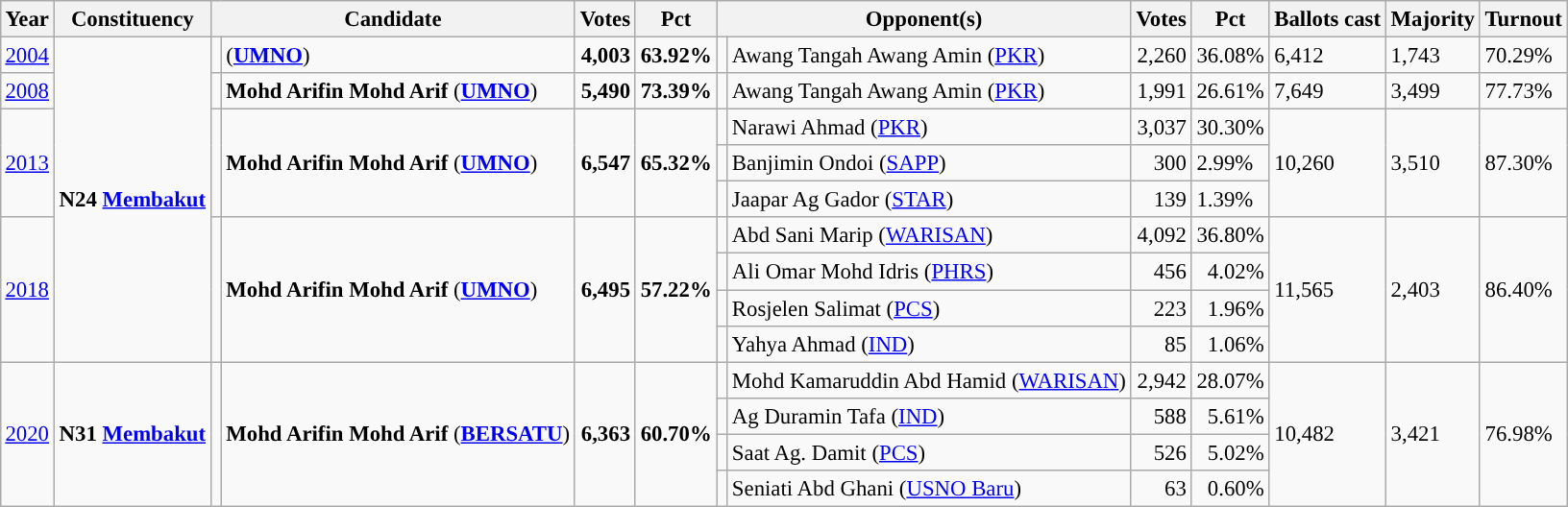<table class="wikitable" style="margin:0.5em ; font-size:95%">
<tr>
<th>Year</th>
<th>Constituency</th>
<th colspan=2>Candidate</th>
<th>Votes</th>
<th>Pct</th>
<th colspan=2>Opponent(s)</th>
<th>Votes</th>
<th>Pct</th>
<th>Ballots cast</th>
<th>Majority</th>
<th>Turnout</th>
</tr>
<tr>
<td><a href='#'>2004</a></td>
<td rowspan=9><strong>N24 <a href='#'>Membakut</a></strong></td>
<td></td>
<td> (<a href='#'><strong>UMNO</strong></a>)</td>
<td align="right"><strong>4,003</strong></td>
<td><strong>63.92%</strong></td>
<td></td>
<td>Awang Tangah Awang Amin (<a href='#'>PKR</a>)</td>
<td align="right">2,260</td>
<td>36.08%</td>
<td>6,412</td>
<td>1,743</td>
<td>70.29%</td>
</tr>
<tr>
<td rowspan=1><a href='#'>2008</a></td>
<td rowspan=1 ></td>
<td rowspan=1><strong>Mohd Arifin Mohd Arif</strong> (<a href='#'><strong>UMNO</strong></a>)</td>
<td rowspan=1 align="right"><strong>5,490</strong></td>
<td rowspan=1><strong>73.39%</strong></td>
<td></td>
<td>Awang Tangah Awang Amin (<a href='#'>PKR</a>)</td>
<td align="right">1,991</td>
<td>26.61%</td>
<td rowspan=1>7,649</td>
<td rowspan=1>3,499</td>
<td rowspan=1>77.73%</td>
</tr>
<tr>
<td rowspan=3><a href='#'>2013</a></td>
<td rowspan=3 ></td>
<td rowspan=3><strong>Mohd Arifin Mohd Arif</strong> (<a href='#'><strong>UMNO</strong></a>)</td>
<td rowspan=3 align="right"><strong>6,547</strong></td>
<td rowspan=3><strong>65.32%</strong></td>
<td></td>
<td>Narawi Ahmad (<a href='#'>PKR</a>)</td>
<td align="right">3,037</td>
<td>30.30%</td>
<td rowspan=3>10,260</td>
<td rowspan=3>3,510</td>
<td rowspan=3>87.30%</td>
</tr>
<tr>
<td></td>
<td>Banjimin Ondoi (<a href='#'>SAPP</a>)</td>
<td align="right">300</td>
<td>2.99%</td>
</tr>
<tr>
<td></td>
<td>Jaapar Ag Gador (<a href='#'>STAR</a>)</td>
<td align="right">139</td>
<td>1.39%</td>
</tr>
<tr>
<td rowspan=4><a href='#'>2018</a></td>
<td rowspan=4 ></td>
<td rowspan=4><strong>Mohd Arifin Mohd Arif</strong> (<a href='#'><strong>UMNO</strong></a>)</td>
<td rowspan=4 align="right"><strong>6,495</strong></td>
<td rowspan=4><strong>57.22%</strong></td>
<td></td>
<td>Abd Sani Marip (<a href='#'>WARISAN</a>)</td>
<td align="right">4,092</td>
<td>36.80%</td>
<td rowspan=4>11,565</td>
<td rowspan=4>2,403</td>
<td rowspan=4>86.40%</td>
</tr>
<tr>
<td></td>
<td>Ali Omar Mohd Idris (<a href='#'>PHRS</a>)</td>
<td align="right">456</td>
<td align="right">4.02%</td>
</tr>
<tr>
<td></td>
<td>Rosjelen Salimat (<a href='#'>PCS</a>)</td>
<td align="right">223</td>
<td align="right">1.96%</td>
</tr>
<tr>
<td></td>
<td>Yahya Ahmad (<a href='#'>IND</a>)</td>
<td align="right">85</td>
<td align="right">1.06%</td>
</tr>
<tr>
<td rowspan=4><a href='#'>2020</a></td>
<td rowspan=4><strong>N31 <a href='#'>Membakut</a></strong></td>
<td rowspan=4 bgcolor=></td>
<td rowspan=4><strong>Mohd Arifin Mohd Arif</strong> (<a href='#'><strong>BERSATU</strong></a>)</td>
<td rowspan=4 align="right"><strong>6,363</strong></td>
<td rowspan=4><strong>60.70%</strong></td>
<td></td>
<td>Mohd Kamaruddin Abd Hamid (<a href='#'>WARISAN</a>)</td>
<td align="right">2,942</td>
<td>28.07%</td>
<td rowspan=4>10,482</td>
<td rowspan=4>3,421</td>
<td rowspan=4>76.98%</td>
</tr>
<tr>
<td></td>
<td>Ag Duramin Tafa (<a href='#'>IND</a>)</td>
<td align="right">588</td>
<td align="right">5.61%</td>
</tr>
<tr>
<td></td>
<td>Saat Ag. Damit (<a href='#'>PCS</a>)</td>
<td align="right">526</td>
<td align="right">5.02%</td>
</tr>
<tr>
<td bgcolor = ></td>
<td>Seniati Abd Ghani (<a href='#'>USNO Baru</a>)</td>
<td align="right">63</td>
<td align="right">0.60%</td>
</tr>
</table>
